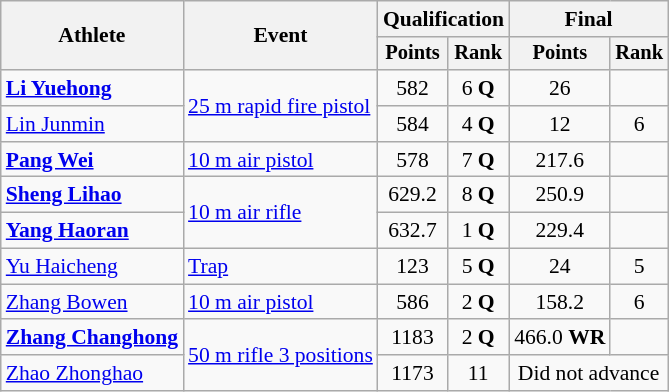<table class="wikitable" style="font-size:90%">
<tr>
<th rowspan="2">Athlete</th>
<th rowspan="2">Event</th>
<th colspan=2>Qualification</th>
<th colspan=2>Final</th>
</tr>
<tr style="font-size:95%">
<th>Points</th>
<th>Rank</th>
<th>Points</th>
<th>Rank</th>
</tr>
<tr align=center>
<td align=left><strong><a href='#'>Li Yuehong</a></strong></td>
<td align=left rowspan=2><a href='#'>25 m rapid fire pistol</a></td>
<td>582</td>
<td>6 <strong>Q</strong></td>
<td>26</td>
<td></td>
</tr>
<tr align=center>
<td align=left><a href='#'>Lin Junmin</a></td>
<td>584</td>
<td>4 <strong>Q</strong></td>
<td>12</td>
<td>6</td>
</tr>
<tr align=center>
<td align=left><strong><a href='#'>Pang Wei</a></strong></td>
<td align=left><a href='#'>10 m air pistol</a></td>
<td>578</td>
<td>7 <strong>Q</strong></td>
<td>217.6</td>
<td></td>
</tr>
<tr align=center>
<td align=left><strong><a href='#'>Sheng Lihao</a></strong></td>
<td align=left rowspan=2><a href='#'>10 m air rifle</a></td>
<td>629.2</td>
<td>8 <strong>Q</strong></td>
<td>250.9</td>
<td></td>
</tr>
<tr align=center>
<td align=left><strong><a href='#'>Yang Haoran</a></strong></td>
<td>632.7</td>
<td>1 <strong>Q</strong></td>
<td>229.4</td>
<td></td>
</tr>
<tr align=center>
<td align=left><a href='#'>Yu Haicheng</a></td>
<td align=left><a href='#'>Trap</a></td>
<td>123</td>
<td>5 <strong>Q</strong></td>
<td>24</td>
<td>5</td>
</tr>
<tr align=center>
<td align=left><a href='#'>Zhang Bowen</a></td>
<td align=left><a href='#'>10 m air pistol</a></td>
<td>586</td>
<td>2 <strong>Q</strong></td>
<td>158.2</td>
<td>6</td>
</tr>
<tr align=center>
<td align=left><strong><a href='#'>Zhang Changhong</a></strong></td>
<td align=left rowspan=2><a href='#'>50 m rifle 3 positions</a></td>
<td>1183</td>
<td>2 <strong>Q</strong></td>
<td>466.0 <strong>WR</strong></td>
<td></td>
</tr>
<tr align=center>
<td align=left><a href='#'>Zhao Zhonghao</a></td>
<td>1173</td>
<td>11</td>
<td colspan=2>Did not advance</td>
</tr>
</table>
